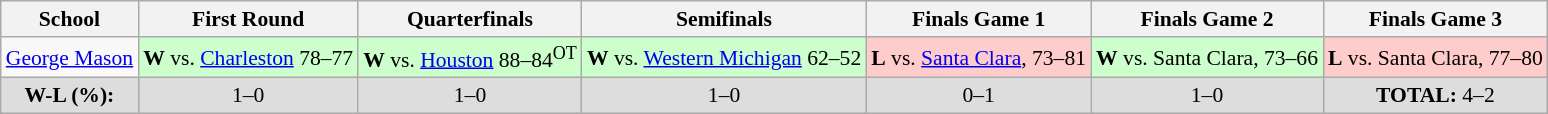<table class="sortable wikitable" style="white-space:nowrap; font-size:90%;">
<tr>
<th>School</th>
<th>First Round</th>
<th>Quarterfinals</th>
<th>Semifinals</th>
<th>Finals Game 1</th>
<th>Finals Game 2</th>
<th>Finals Game 3</th>
</tr>
<tr>
<td><a href='#'>George Mason</a></td>
<td style="background:#cfc;"><strong>W</strong> vs. <a href='#'>Charleston</a> 78–77</td>
<td style="background:#cfc;"><strong>W</strong> vs. <a href='#'>Houston</a> 88–84<sup>OT</sup></td>
<td style="background:#cfc;"><strong>W</strong> vs. <a href='#'>Western Michigan</a> 62–52</td>
<td style="background:#fcc;"><strong>L</strong> vs. <a href='#'>Santa Clara</a>, 73–81</td>
<td style="background:#cfc;"><strong>W</strong> vs. Santa Clara, 73–66</td>
<td style="background:#fcc;"><strong>L</strong> vs. Santa Clara, 77–80</td>
</tr>
<tr class="sortbottom"  style="text-align:center; background:#ddd;">
<td><strong>W-L (%):</strong></td>
<td>1–0 </td>
<td>1–0 </td>
<td>1–0 </td>
<td>0–1 </td>
<td>1–0 </td>
<td><strong>TOTAL:</strong> 4–2 </td>
</tr>
</table>
